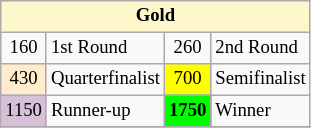<table class="wikitable" style="font-size:78%;">
<tr>
<th colspan=4 style="background:#fff7cc;">Gold</th>
</tr>
<tr>
<td align="center">160</td>
<td>1st Round</td>
<td align="center">260</td>
<td>2nd Round</td>
</tr>
<tr>
<td align="center" style="background:#ffebcd;">430</td>
<td>Quarterfinalist</td>
<td align="center" style="background:#ffff00">700</td>
<td>Semifinalist</td>
</tr>
<tr>
<td align="center" style="background:#D8BFD8;">1150</td>
<td>Runner-up</td>
<td align="center" style="background:#00ff00;font-weight:bold;">1750</td>
<td>Winner</td>
</tr>
<tr>
</tr>
</table>
